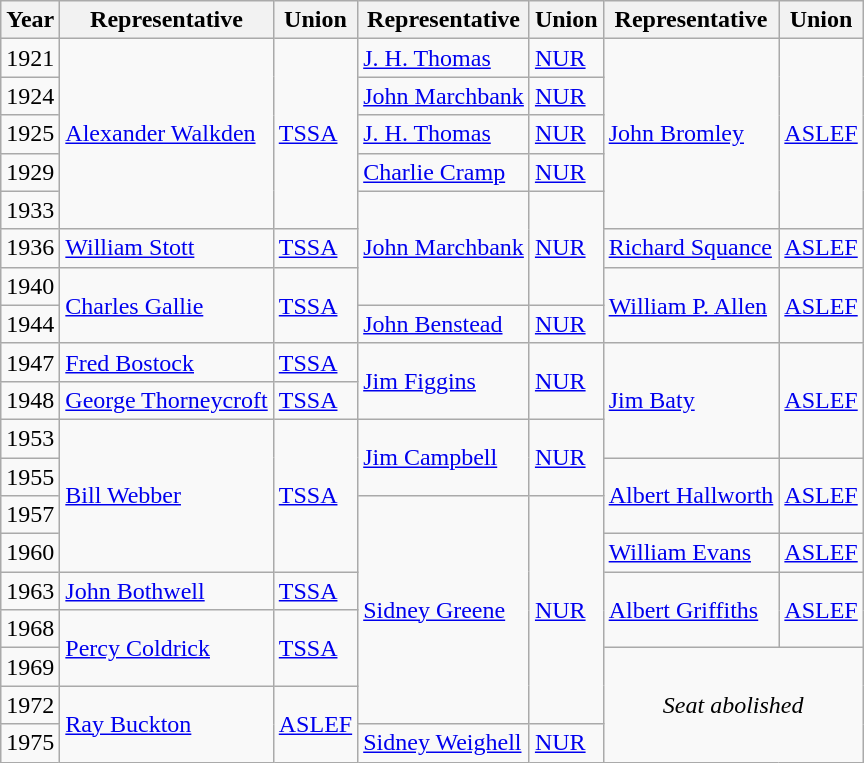<table class="wikitable">
<tr>
<th>Year</th>
<th>Representative</th>
<th>Union</th>
<th>Representative</th>
<th>Union</th>
<th>Representative</th>
<th>Union</th>
</tr>
<tr>
<td>1921</td>
<td rowspan=5><a href='#'>Alexander Walkden</a></td>
<td rowspan=5><a href='#'>TSSA</a></td>
<td><a href='#'>J. H. Thomas</a></td>
<td><a href='#'>NUR</a></td>
<td rowspan=5><a href='#'>John Bromley</a></td>
<td rowspan=5><a href='#'>ASLEF</a></td>
</tr>
<tr>
<td>1924</td>
<td><a href='#'>John Marchbank</a></td>
<td><a href='#'>NUR</a></td>
</tr>
<tr>
<td>1925</td>
<td><a href='#'>J. H. Thomas</a></td>
<td><a href='#'>NUR</a></td>
</tr>
<tr>
<td>1929</td>
<td><a href='#'>Charlie Cramp</a></td>
<td><a href='#'>NUR</a></td>
</tr>
<tr>
<td>1933</td>
<td rowspan=3><a href='#'>John Marchbank</a></td>
<td rowspan=3><a href='#'>NUR</a></td>
</tr>
<tr>
<td>1936</td>
<td><a href='#'>William Stott</a></td>
<td><a href='#'>TSSA</a></td>
<td><a href='#'>Richard Squance</a></td>
<td><a href='#'>ASLEF</a></td>
</tr>
<tr>
<td>1940</td>
<td rowspan=2><a href='#'>Charles Gallie</a></td>
<td rowspan=2><a href='#'>TSSA</a></td>
<td rowspan=2><a href='#'>William P. Allen</a></td>
<td rowspan=2><a href='#'>ASLEF</a></td>
</tr>
<tr>
<td>1944</td>
<td><a href='#'>John Benstead</a></td>
<td><a href='#'>NUR</a></td>
</tr>
<tr>
<td>1947</td>
<td><a href='#'>Fred Bostock</a></td>
<td><a href='#'>TSSA</a></td>
<td rowspan=2><a href='#'>Jim Figgins</a></td>
<td rowspan=2><a href='#'>NUR</a></td>
<td rowspan=3><a href='#'>Jim Baty</a></td>
<td rowspan=3><a href='#'>ASLEF</a></td>
</tr>
<tr>
<td>1948</td>
<td><a href='#'>George Thorneycroft</a></td>
<td><a href='#'>TSSA</a></td>
</tr>
<tr>
<td>1953</td>
<td rowspan=4><a href='#'>Bill Webber</a></td>
<td rowspan=4><a href='#'>TSSA</a></td>
<td rowspan=2><a href='#'>Jim Campbell</a></td>
<td rowspan=2><a href='#'>NUR</a></td>
</tr>
<tr>
<td>1955</td>
<td rowspan=2><a href='#'>Albert Hallworth</a></td>
<td rowspan=2><a href='#'>ASLEF</a></td>
</tr>
<tr>
<td>1957</td>
<td rowspan=6><a href='#'>Sidney Greene</a></td>
<td rowspan=6><a href='#'>NUR</a></td>
</tr>
<tr>
<td>1960</td>
<td><a href='#'>William Evans</a></td>
<td><a href='#'>ASLEF</a></td>
</tr>
<tr>
<td>1963</td>
<td><a href='#'>John Bothwell</a></td>
<td><a href='#'>TSSA</a></td>
<td rowspan=2><a href='#'>Albert Griffiths</a></td>
<td rowspan=2><a href='#'>ASLEF</a></td>
</tr>
<tr>
<td>1968</td>
<td rowspan=2><a href='#'>Percy Coldrick</a></td>
<td rowspan=2><a href='#'>TSSA</a></td>
</tr>
<tr>
<td>1969</td>
<td rowspan=3 colspan=2 align="center"><em>Seat abolished</em></td>
</tr>
<tr>
<td>1972</td>
<td rowspan=2><a href='#'>Ray Buckton</a></td>
<td rowspan=2><a href='#'>ASLEF</a></td>
</tr>
<tr>
<td>1975</td>
<td><a href='#'>Sidney Weighell</a></td>
<td><a href='#'>NUR</a></td>
</tr>
</table>
